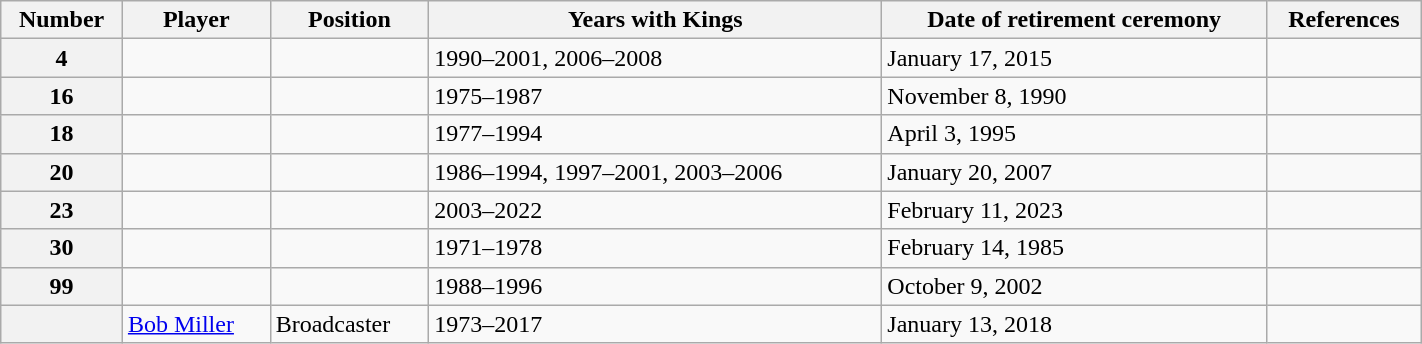<table class="wikitable sortable" width="75%">
<tr>
<th scope="col">Number</th>
<th scope="col">Player</th>
<th scope="col">Position</th>
<th scope="col">Years with Kings</th>
<th scope="col">Date of retirement ceremony</th>
<th scope="col" class="unsortable">References</th>
</tr>
<tr>
<th scope="row">4</th>
<td></td>
<td></td>
<td>1990–2001, 2006–2008</td>
<td>January 17, 2015</td>
<td></td>
</tr>
<tr>
<th scope="row">16</th>
<td></td>
<td></td>
<td>1975–1987</td>
<td>November 8, 1990</td>
<td></td>
</tr>
<tr>
<th scope="row">18</th>
<td></td>
<td></td>
<td>1977–1994</td>
<td>April 3, 1995</td>
<td></td>
</tr>
<tr>
<th scope="row">20</th>
<td></td>
<td></td>
<td>1986–1994, 1997–2001, 2003–2006</td>
<td>January 20, 2007</td>
<td></td>
</tr>
<tr>
<th scope="row">23</th>
<td></td>
<td></td>
<td>2003–2022</td>
<td>February 11, 2023</td>
<td></td>
</tr>
<tr>
<th scope="row">30</th>
<td></td>
<td></td>
<td>1971–1978</td>
<td>February 14, 1985</td>
<td></td>
</tr>
<tr>
<th scope="row">99</th>
<td></td>
<td></td>
<td>1988–1996</td>
<td>October 9, 2002</td>
<td></td>
</tr>
<tr>
<th scope="row"></th>
<td><a href='#'>Bob Miller</a></td>
<td>Broadcaster</td>
<td>1973–2017</td>
<td>January 13, 2018</td>
<td></td>
</tr>
</table>
